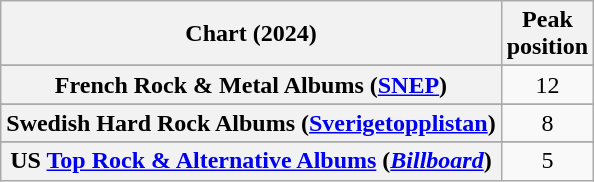<table class="wikitable sortable plainrowheaders" style="text-align:center">
<tr>
<th scope="col">Chart (2024)</th>
<th scope="col">Peak<br>position</th>
</tr>
<tr>
</tr>
<tr>
</tr>
<tr>
</tr>
<tr>
</tr>
<tr>
</tr>
<tr>
</tr>
<tr>
</tr>
<tr>
</tr>
<tr>
<th scope="row">French Rock & Metal Albums (<a href='#'>SNEP</a>)</th>
<td>12</td>
</tr>
<tr>
</tr>
<tr>
</tr>
<tr>
</tr>
<tr>
</tr>
<tr>
</tr>
<tr>
</tr>
<tr>
<th scope="row">Swedish Hard Rock Albums (<a href='#'>Sverigetopplistan</a>)</th>
<td>8</td>
</tr>
<tr>
</tr>
<tr>
</tr>
<tr>
</tr>
<tr>
</tr>
<tr>
</tr>
<tr>
</tr>
<tr>
</tr>
<tr>
<th scope="row">US <a href='#'>Top Rock & Alternative Albums</a> (<em><a href='#'>Billboard</a></em>)</th>
<td>5</td>
</tr>
</table>
